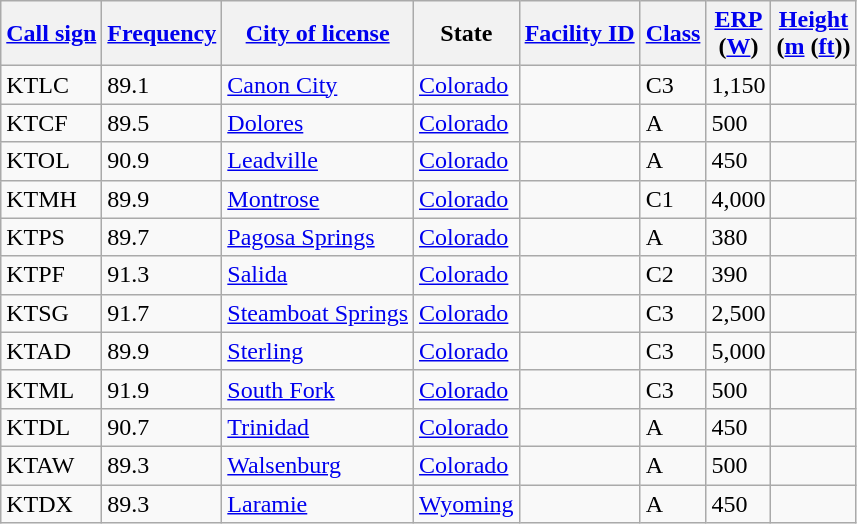<table class="wikitable sortable">
<tr>
<th><a href='#'>Call sign</a></th>
<th data-sort-type="number"><a href='#'>Frequency</a></th>
<th><a href='#'>City of license</a></th>
<th>State</th>
<th data-sort-type="number"><a href='#'>Facility ID</a></th>
<th><a href='#'>Class</a></th>
<th data-sort-type="number"><a href='#'>ERP</a><br>(<a href='#'>W</a>)</th>
<th data-sort-type="number"><a href='#'>Height</a><br>(<a href='#'>m</a> (<a href='#'>ft</a>))</th>
</tr>
<tr>
<td>KTLC</td>
<td>89.1</td>
<td><a href='#'>Canon City</a></td>
<td><a href='#'>Colorado</a></td>
<td></td>
<td>C3</td>
<td>1,150</td>
<td></td>
</tr>
<tr>
<td>KTCF</td>
<td>89.5</td>
<td><a href='#'>Dolores</a></td>
<td><a href='#'>Colorado</a></td>
<td></td>
<td>A</td>
<td>500</td>
<td></td>
</tr>
<tr>
<td>KTOL</td>
<td>90.9</td>
<td><a href='#'>Leadville</a></td>
<td><a href='#'>Colorado</a></td>
<td></td>
<td>A</td>
<td>450</td>
<td></td>
</tr>
<tr>
<td>KTMH</td>
<td>89.9</td>
<td><a href='#'>Montrose</a></td>
<td><a href='#'>Colorado</a></td>
<td></td>
<td>C1</td>
<td>4,000</td>
<td></td>
</tr>
<tr>
<td>KTPS</td>
<td>89.7</td>
<td><a href='#'>Pagosa Springs</a></td>
<td><a href='#'>Colorado</a></td>
<td></td>
<td>A</td>
<td>380</td>
<td></td>
</tr>
<tr>
<td>KTPF</td>
<td>91.3</td>
<td><a href='#'>Salida</a></td>
<td><a href='#'>Colorado</a></td>
<td></td>
<td>C2</td>
<td>390</td>
<td></td>
</tr>
<tr>
<td>KTSG</td>
<td>91.7</td>
<td><a href='#'>Steamboat Springs</a></td>
<td><a href='#'>Colorado</a></td>
<td></td>
<td>C3</td>
<td>2,500</td>
<td></td>
</tr>
<tr>
<td>KTAD</td>
<td>89.9</td>
<td><a href='#'>Sterling</a></td>
<td><a href='#'>Colorado</a></td>
<td></td>
<td>C3</td>
<td>5,000</td>
<td></td>
</tr>
<tr>
<td>KTML</td>
<td>91.9</td>
<td><a href='#'>South Fork</a></td>
<td><a href='#'>Colorado</a></td>
<td></td>
<td>C3</td>
<td>500</td>
<td></td>
</tr>
<tr>
<td>KTDL</td>
<td>90.7</td>
<td><a href='#'>Trinidad</a></td>
<td><a href='#'>Colorado</a></td>
<td></td>
<td>A</td>
<td>450</td>
<td></td>
</tr>
<tr>
<td>KTAW</td>
<td>89.3</td>
<td><a href='#'>Walsenburg</a></td>
<td><a href='#'>Colorado</a></td>
<td></td>
<td>A</td>
<td>500</td>
<td></td>
</tr>
<tr>
<td>KTDX</td>
<td>89.3</td>
<td><a href='#'>Laramie</a></td>
<td><a href='#'>Wyoming</a></td>
<td></td>
<td>A</td>
<td>450</td>
<td></td>
</tr>
</table>
